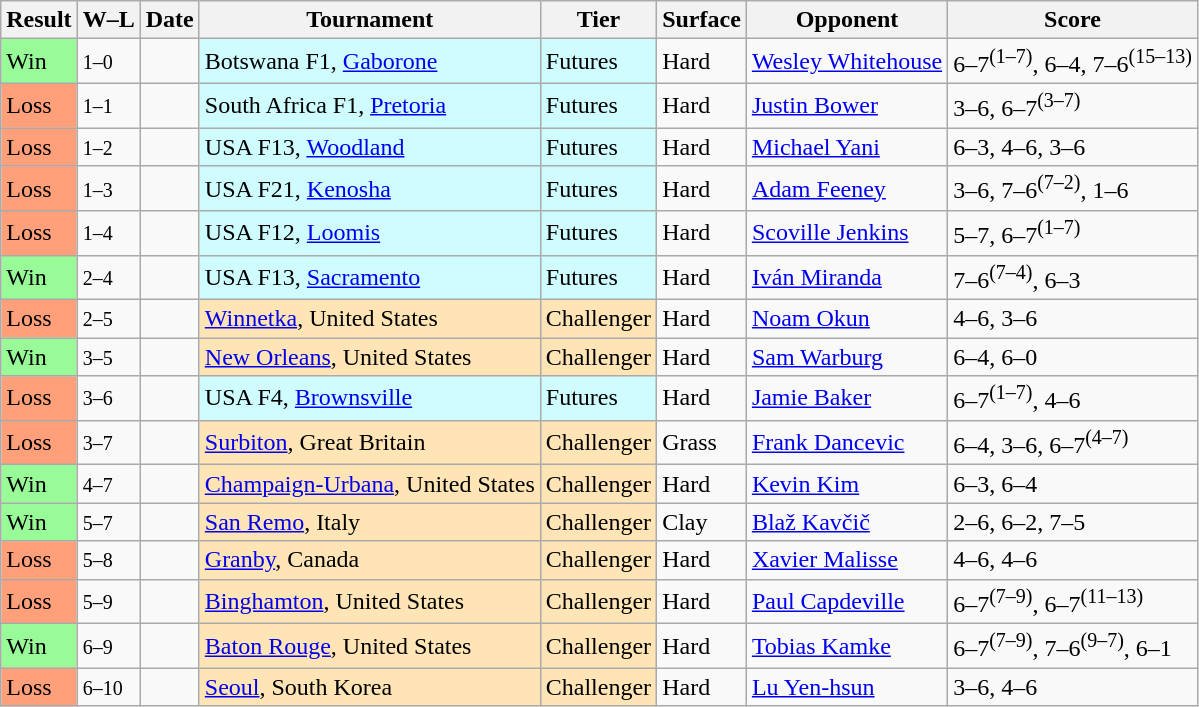<table class="sortable wikitable">
<tr>
<th>Result</th>
<th class="unsortable">W–L</th>
<th>Date</th>
<th>Tournament</th>
<th>Tier</th>
<th>Surface</th>
<th>Opponent</th>
<th class="unsortable">Score</th>
</tr>
<tr>
<td bgcolor=98FB98>Win</td>
<td><small>1–0</small></td>
<td></td>
<td style="background:#cffcff;">Botswana F1, <a href='#'>Gaborone</a></td>
<td style="background:#cffcff;">Futures</td>
<td>Hard</td>
<td> <a href='#'>Wesley Whitehouse</a></td>
<td>6–7<sup>(1–7)</sup>, 6–4, 7–6<sup>(15–13)</sup></td>
</tr>
<tr>
<td bgcolor=FFA07A>Loss</td>
<td><small>1–1</small></td>
<td></td>
<td style="background:#cffcff;">South Africa F1, <a href='#'>Pretoria</a></td>
<td style="background:#cffcff;">Futures</td>
<td>Hard</td>
<td> <a href='#'>Justin Bower</a></td>
<td>3–6, 6–7<sup>(3–7)</sup></td>
</tr>
<tr>
<td bgcolor=FFA07A>Loss</td>
<td><small>1–2</small></td>
<td></td>
<td style="background:#cffcff;">USA F13, <a href='#'>Woodland</a></td>
<td style="background:#cffcff;">Futures</td>
<td>Hard</td>
<td> <a href='#'>Michael Yani</a></td>
<td>6–3, 4–6, 3–6</td>
</tr>
<tr>
<td bgcolor=FFA07A>Loss</td>
<td><small>1–3</small></td>
<td></td>
<td style="background:#cffcff;">USA F21, <a href='#'>Kenosha</a></td>
<td style="background:#cffcff;">Futures</td>
<td>Hard</td>
<td> <a href='#'>Adam Feeney</a></td>
<td>3–6, 7–6<sup>(7–2)</sup>, 1–6</td>
</tr>
<tr>
<td bgcolor=FFA07A>Loss</td>
<td><small>1–4</small></td>
<td></td>
<td style="background:#cffcff;">USA F12, <a href='#'>Loomis</a></td>
<td style="background:#cffcff;">Futures</td>
<td>Hard</td>
<td> <a href='#'>Scoville Jenkins</a></td>
<td>5–7, 6–7<sup>(1–7)</sup></td>
</tr>
<tr>
<td bgcolor=98FB98>Win</td>
<td><small>2–4</small></td>
<td></td>
<td style="background:#cffcff;">USA F13, <a href='#'>Sacramento</a></td>
<td style="background:#cffcff;">Futures</td>
<td>Hard</td>
<td> <a href='#'>Iván Miranda</a></td>
<td>7–6<sup>(7–4)</sup>, 6–3</td>
</tr>
<tr>
<td bgcolor=FFA07A>Loss</td>
<td><small>2–5</small></td>
<td></td>
<td style="background:moccasin;"><a href='#'>Winnetka</a>, United States</td>
<td style="background:moccasin;">Challenger</td>
<td>Hard</td>
<td> <a href='#'>Noam Okun</a></td>
<td>4–6, 3–6</td>
</tr>
<tr>
<td bgcolor=98FB98>Win</td>
<td><small>3–5</small></td>
<td></td>
<td style="background:moccasin;"><a href='#'>New Orleans</a>, United States</td>
<td style="background:moccasin;">Challenger</td>
<td>Hard</td>
<td> <a href='#'>Sam Warburg</a></td>
<td>6–4, 6–0</td>
</tr>
<tr>
<td bgcolor=FFA07A>Loss</td>
<td><small>3–6</small></td>
<td></td>
<td style="background:#cffcff;">USA F4, <a href='#'>Brownsville</a></td>
<td style="background:#cffcff;">Futures</td>
<td>Hard</td>
<td> <a href='#'>Jamie Baker</a></td>
<td>6–7<sup>(1–7)</sup>, 4–6</td>
</tr>
<tr>
<td bgcolor=FFA07A>Loss</td>
<td><small>3–7</small></td>
<td></td>
<td style="background:moccasin;"><a href='#'>Surbiton</a>, Great Britain</td>
<td style="background:moccasin;">Challenger</td>
<td>Grass</td>
<td> <a href='#'>Frank Dancevic</a></td>
<td>6–4, 3–6, 6–7<sup>(4–7)</sup></td>
</tr>
<tr>
<td bgcolor=98FB98>Win</td>
<td><small>4–7</small></td>
<td></td>
<td style="background:moccasin;"><a href='#'>Champaign-Urbana</a>, United States</td>
<td style="background:moccasin;">Challenger</td>
<td>Hard</td>
<td> <a href='#'>Kevin Kim</a></td>
<td>6–3, 6–4</td>
</tr>
<tr>
<td bgcolor=98FB98>Win</td>
<td><small>5–7</small></td>
<td><a href='#'></a></td>
<td style="background:moccasin;"><a href='#'>San Remo</a>, Italy</td>
<td style="background:moccasin;">Challenger</td>
<td>Clay</td>
<td> <a href='#'>Blaž Kavčič</a></td>
<td>2–6, 6–2, 7–5</td>
</tr>
<tr>
<td bgcolor=FFA07A>Loss</td>
<td><small>5–8</small></td>
<td><a href='#'></a></td>
<td style="background:moccasin;"><a href='#'>Granby</a>, Canada</td>
<td style="background:moccasin;">Challenger</td>
<td>Hard</td>
<td> <a href='#'>Xavier Malisse</a></td>
<td>4–6, 4–6</td>
</tr>
<tr>
<td bgcolor=FFA07A>Loss</td>
<td><small>5–9</small></td>
<td><a href='#'></a></td>
<td style="background:moccasin;"><a href='#'>Binghamton</a>, United States</td>
<td style="background:moccasin;">Challenger</td>
<td>Hard</td>
<td> <a href='#'>Paul Capdeville</a></td>
<td>6–7<sup>(7–9)</sup>, 6–7<sup>(11–13)</sup></td>
</tr>
<tr>
<td bgcolor=98FB98>Win</td>
<td><small>6–9</small></td>
<td><a href='#'></a></td>
<td style="background:moccasin;"><a href='#'>Baton Rouge</a>, United States</td>
<td style="background:moccasin;">Challenger</td>
<td>Hard</td>
<td> <a href='#'>Tobias Kamke</a></td>
<td>6–7<sup>(7–9)</sup>, 7–6<sup>(9–7)</sup>, 6–1</td>
</tr>
<tr>
<td bgcolor=FFA07A>Loss</td>
<td><small>6–10</small></td>
<td><a href='#'></a></td>
<td style="background:moccasin;"><a href='#'>Seoul</a>, South Korea</td>
<td style="background:moccasin;">Challenger</td>
<td>Hard</td>
<td> <a href='#'>Lu Yen-hsun</a></td>
<td>3–6, 4–6</td>
</tr>
</table>
